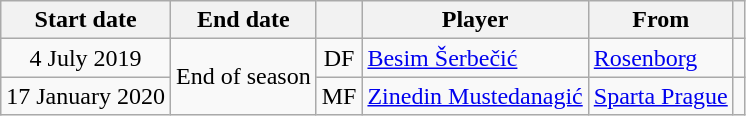<table class="wikitable" style="text-align:center;">
<tr>
<th>Start date</th>
<th>End date</th>
<th></th>
<th>Player</th>
<th>From</th>
<th></th>
</tr>
<tr>
<td>4 July 2019</td>
<td rowspan=2>End of season</td>
<td>DF</td>
<td style="text-align:left"> <a href='#'>Besim Šerbečić</a></td>
<td style="text-align:left"> <a href='#'>Rosenborg</a></td>
<td></td>
</tr>
<tr>
<td>17 January 2020</td>
<td>MF</td>
<td style="text-align:left"> <a href='#'>Zinedin Mustedanagić</a></td>
<td style="text-align:left"> <a href='#'>Sparta Prague</a></td>
<td></td>
</tr>
</table>
